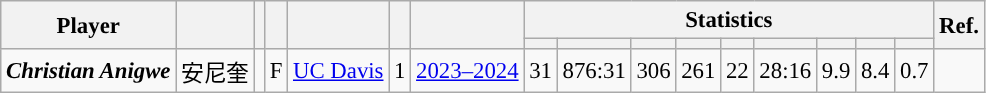<table class="wikitable sortable" style="font-size:95%; text-align:right;">
<tr>
<th rowspan="2">Player</th>
<th rowspan="2"></th>
<th rowspan="2"></th>
<th rowspan="2"></th>
<th rowspan="2"></th>
<th rowspan="2"></th>
<th rowspan="2"></th>
<th colspan="9">Statistics</th>
<th rowspan="2">Ref.</th>
</tr>
<tr>
<th></th>
<th></th>
<th></th>
<th></th>
<th></th>
<th></th>
<th></th>
<th></th>
<th></th>
</tr>
<tr>
<td align="left"><strong><em>Christian Anigwe</em></strong></td>
<td align="left">安尼奎</td>
<td align="center"></td>
<td align="center">F</td>
<td align="left"><a href='#'>UC Davis</a></td>
<td align="center">1</td>
<td align="center"><a href='#'>2023–2024</a></td>
<td>31</td>
<td>876:31</td>
<td>306</td>
<td>261</td>
<td>22</td>
<td>28:16</td>
<td>9.9</td>
<td>8.4</td>
<td>0.7</td>
<td align="center"></td>
</tr>
</table>
